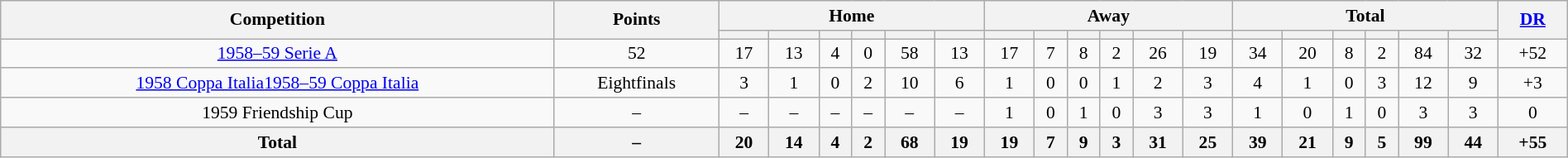<table class="wikitable" style="font-size:90%;width:100%;margin:auto;clear:both;text-align:center;">
<tr>
<th rowspan="2">Competition</th>
<th rowspan="2">Points</th>
<th colspan="6">Home</th>
<th colspan="6">Away</th>
<th colspan="6">Total</th>
<th rowspan="2"><a href='#'>DR</a></th>
</tr>
<tr>
<th></th>
<th></th>
<th></th>
<th></th>
<th></th>
<th></th>
<th></th>
<th></th>
<th></th>
<th></th>
<th></th>
<th></th>
<th></th>
<th></th>
<th></th>
<th></th>
<th></th>
<th></th>
</tr>
<tr>
<td><a href='#'>1958–59 Serie A</a></td>
<td>52</td>
<td>17</td>
<td>13</td>
<td>4</td>
<td>0</td>
<td>58</td>
<td>13</td>
<td>17</td>
<td>7</td>
<td>8</td>
<td>2</td>
<td>26</td>
<td>19</td>
<td>34</td>
<td>20</td>
<td>8</td>
<td>2</td>
<td>84</td>
<td>32</td>
<td>+52</td>
</tr>
<tr>
<td><a href='#'>1958 Coppa Italia</a><a href='#'>1958–59 Coppa Italia</a></td>
<td>Eightfinals</td>
<td>3</td>
<td>1</td>
<td>0</td>
<td>2</td>
<td>10</td>
<td>6</td>
<td>1</td>
<td>0</td>
<td>0</td>
<td>1</td>
<td>2</td>
<td>3</td>
<td>4</td>
<td>1</td>
<td>0</td>
<td>3</td>
<td>12</td>
<td>9</td>
<td>+3</td>
</tr>
<tr>
<td>1959 Friendship Cup</td>
<td>–</td>
<td>–</td>
<td>–</td>
<td>–</td>
<td>–</td>
<td>–</td>
<td>–</td>
<td>1</td>
<td>0</td>
<td>1</td>
<td>0</td>
<td>3</td>
<td>3</td>
<td>1</td>
<td>0</td>
<td>1</td>
<td>0</td>
<td>3</td>
<td>3</td>
<td>0</td>
</tr>
<tr>
<th>Total</th>
<th>–</th>
<th>20</th>
<th>14</th>
<th>4</th>
<th>2</th>
<th>68</th>
<th>19</th>
<th>19</th>
<th>7</th>
<th>9</th>
<th>3</th>
<th>31</th>
<th>25</th>
<th>39</th>
<th>21</th>
<th>9</th>
<th>5</th>
<th>99</th>
<th>44</th>
<th>+55</th>
</tr>
</table>
